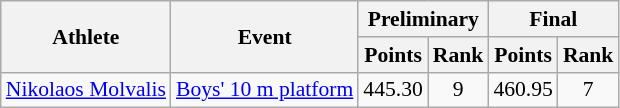<table class="wikitable" style="font-size:90%;">
<tr>
<th rowspan=2>Athlete</th>
<th rowspan=2>Event</th>
<th colspan=2>Preliminary</th>
<th colspan=2>Final</th>
</tr>
<tr>
<th>Points</th>
<th>Rank</th>
<th>Points</th>
<th>Rank</th>
</tr>
<tr align=center>
<td align=left><a href='#'>Nikolaos Molvalis</a></td>
<td align=left><a href='#'>Boys' 10 m platform</a></td>
<td>445.30</td>
<td>9</td>
<td>460.95</td>
<td>7</td>
</tr>
</table>
